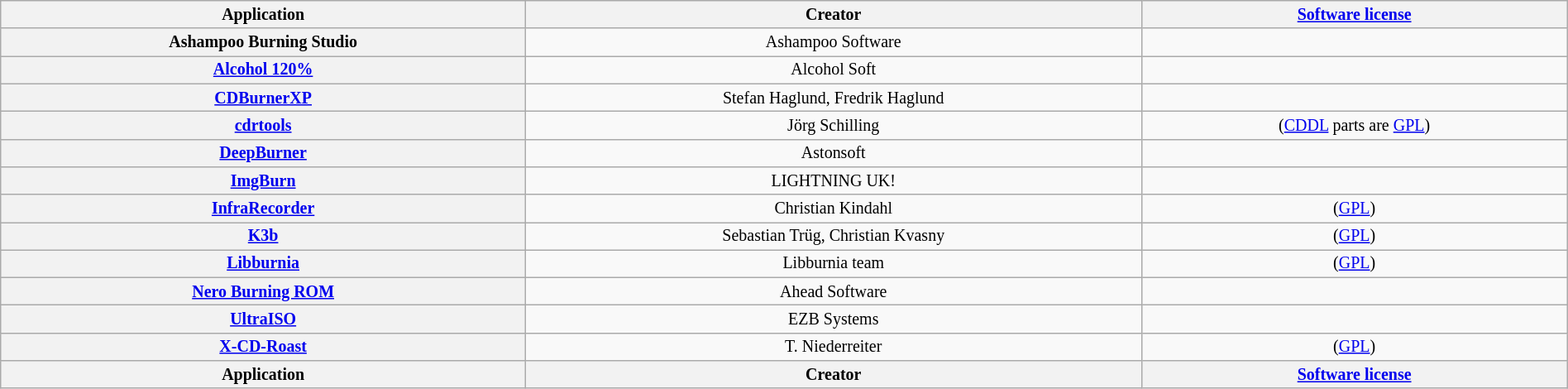<table class="sortable wikitable" style="font-size: smaller; text-align: center; width: 100%;">
<tr>
<th>Application</th>
<th>Creator</th>
<th><a href='#'>Software license</a></th>
</tr>
<tr>
<th>Ashampoo Burning Studio</th>
<td>Ashampoo Software</td>
<td></td>
</tr>
<tr>
<th><a href='#'>Alcohol 120%</a></th>
<td>Alcohol Soft</td>
<td></td>
</tr>
<tr>
<th><a href='#'>CDBurnerXP</a></th>
<td>Stefan Haglund, Fredrik Haglund</td>
<td> </td>
</tr>
<tr>
<th><a href='#'>cdrtools</a></th>
<td>Jörg Schilling</td>
<td> (<a href='#'>CDDL</a> parts are <a href='#'>GPL</a>)</td>
</tr>
<tr>
<th><a href='#'>DeepBurner</a></th>
<td>Astonsoft</td>
<td></td>
</tr>
<tr>
<th><a href='#'>ImgBurn</a></th>
<td>LIGHTNING UK!</td>
<td> </td>
</tr>
<tr>
<th><a href='#'>InfraRecorder</a></th>
<td>Christian Kindahl</td>
<td> (<a href='#'>GPL</a>)</td>
</tr>
<tr>
<th><a href='#'>K3b</a></th>
<td>Sebastian Trüg, Christian Kvasny</td>
<td> (<a href='#'>GPL</a>)</td>
</tr>
<tr>
<th><a href='#'>Libburnia</a></th>
<td>Libburnia team</td>
<td> (<a href='#'>GPL</a>)</td>
</tr>
<tr>
<th><a href='#'>Nero Burning ROM</a></th>
<td>Ahead Software</td>
<td></td>
</tr>
<tr>
<th><a href='#'>UltraISO</a></th>
<td>EZB Systems</td>
<td></td>
</tr>
<tr>
<th><a href='#'>X-CD-Roast</a></th>
<td>T. Niederreiter</td>
<td> (<a href='#'>GPL</a>)</td>
</tr>
<tr class="sortbottom">
<th>Application</th>
<th>Creator</th>
<th><a href='#'>Software license</a></th>
</tr>
</table>
